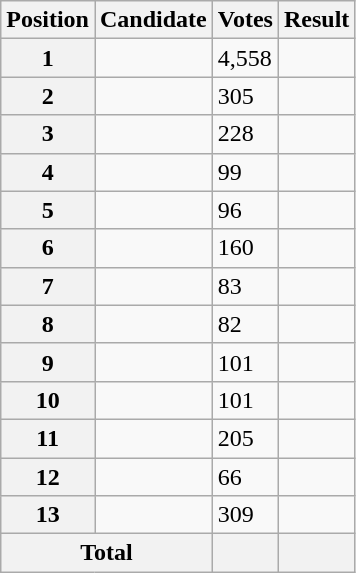<table class="wikitable sortable col3right">
<tr>
<th scope="col">Position</th>
<th scope="col">Candidate</th>
<th scope="col">Votes</th>
<th scope="col">Result</th>
</tr>
<tr>
<th scope="row">1</th>
<td></td>
<td>4,558</td>
<td></td>
</tr>
<tr>
<th scope="row">2</th>
<td></td>
<td>305</td>
<td></td>
</tr>
<tr>
<th scope="row">3</th>
<td></td>
<td>228</td>
<td></td>
</tr>
<tr>
<th scope="row">4</th>
<td></td>
<td>99</td>
<td></td>
</tr>
<tr>
<th scope="row">5</th>
<td></td>
<td>96</td>
<td></td>
</tr>
<tr>
<th scope="row">6</th>
<td></td>
<td>160</td>
<td></td>
</tr>
<tr>
<th scope="row">7</th>
<td></td>
<td>83</td>
<td></td>
</tr>
<tr>
<th scope="row">8</th>
<td></td>
<td>82</td>
<td></td>
</tr>
<tr>
<th scope="row">9</th>
<td></td>
<td>101</td>
<td></td>
</tr>
<tr>
<th scope="row">10</th>
<td></td>
<td>101</td>
<td></td>
</tr>
<tr>
<th scope="row">11</th>
<td></td>
<td>205</td>
<td></td>
</tr>
<tr>
<th scope="row">12</th>
<td></td>
<td>66</td>
<td></td>
</tr>
<tr>
<th scope="row">13</th>
<td></td>
<td>309</td>
<td></td>
</tr>
<tr class="sortbottom">
<th scope="row" colspan="2">Total</th>
<th></th>
<th></th>
</tr>
</table>
